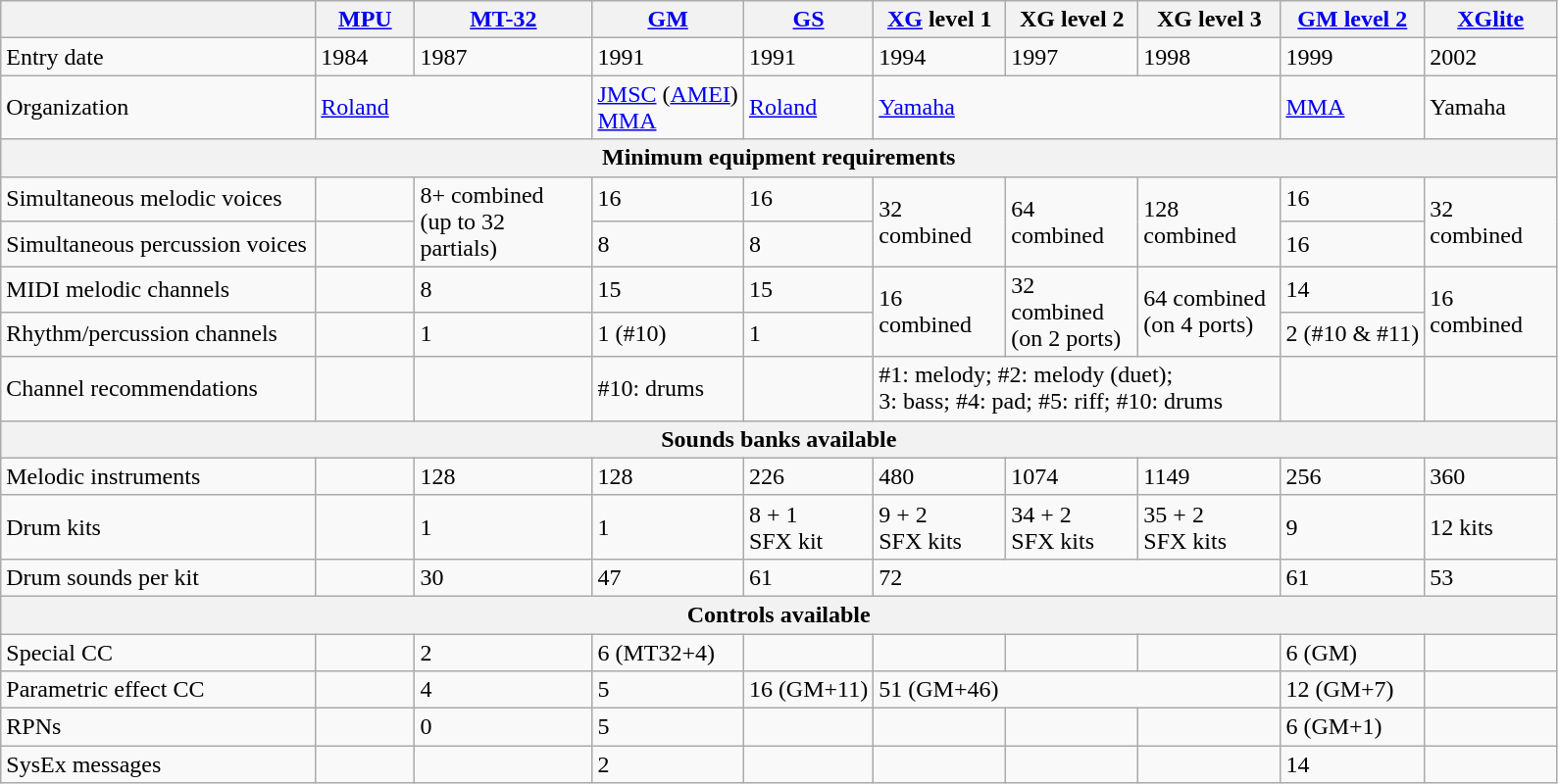<table class="wikitable">
<tr>
<th style="width: 155pt;"></th>
<th style="width: 45pt;"><a href='#'>MPU</a></th>
<th style="width: 85pt;"><a href='#'>MT-32</a></th>
<th><a href='#'>GM</a></th>
<th><a href='#'>GS</a></th>
<th style="width: 62pt;"><a href='#'>XG</a> level 1</th>
<th style="width: 62pt;">XG level 2</th>
<th style="width: 67pt;">XG level 3</th>
<th><a href='#'>GM level 2</a></th>
<th style="width: 62pt;"><a href='#'>XGlite</a></th>
</tr>
<tr>
<td>Entry date</td>
<td>1984</td>
<td>1987</td>
<td>1991</td>
<td>1991</td>
<td>1994</td>
<td>1997</td>
<td>1998</td>
<td>1999</td>
<td>2002</td>
</tr>
<tr>
<td>Organization</td>
<td colspan=2><a href='#'>Roland</a></td>
<td><a href='#'>JMSC</a> (<a href='#'>AMEI</a>)<br><a href='#'>MMA</a></td>
<td><a href='#'>Roland</a></td>
<td colspan=3><a href='#'>Yamaha</a></td>
<td><a href='#'>MMA</a></td>
<td>Yamaha</td>
</tr>
<tr>
<th colspan="10">Minimum equipment requirements</th>
</tr>
<tr>
<td>Simultaneous melodic voices</td>
<td></td>
<td rowspan="2">8+ combined<br>(up to 32 partials)</td>
<td>16</td>
<td>16</td>
<td rowspan="2">32 combined</td>
<td rowspan="2">64 combined</td>
<td rowspan="2">128 combined</td>
<td>16</td>
<td rowspan="2">32 combined</td>
</tr>
<tr>
<td>Simultaneous percussion voices</td>
<td></td>
<td>8</td>
<td>8</td>
<td>16</td>
</tr>
<tr>
<td>MIDI melodic channels</td>
<td></td>
<td>8</td>
<td>15</td>
<td>15</td>
<td rowspan="2">16 combined</td>
<td rowspan="2">32 combined<br>(on 2 ports)</td>
<td rowspan="2">64 combined<br>(on 4 ports)</td>
<td>14</td>
<td rowspan="2">16 combined</td>
</tr>
<tr>
<td>Rhythm/percussion channels</td>
<td></td>
<td>1</td>
<td>1 (#10)</td>
<td>1</td>
<td>2 (#10 & #11)</td>
</tr>
<tr>
<td>Channel recommendations</td>
<td></td>
<td></td>
<td>#10: drums</td>
<td></td>
<td colspan=3>#1: melody; #2: melody (duet);<br>3: bass; #4: pad; #5: riff; #10: drums</td>
<td></td>
<td></td>
</tr>
<tr>
<th colspan="10">Sounds banks available</th>
</tr>
<tr>
<td>Melodic instruments</td>
<td></td>
<td>128</td>
<td>128</td>
<td>226</td>
<td>480</td>
<td>1074</td>
<td>1149</td>
<td>256</td>
<td>360</td>
</tr>
<tr>
<td>Drum kits</td>
<td></td>
<td>1</td>
<td>1</td>
<td>8 + 1<br>SFX kit</td>
<td>9 + 2 SFX kits</td>
<td>34 + 2 SFX kits</td>
<td>35 + 2 SFX kits</td>
<td>9</td>
<td>12 kits</td>
</tr>
<tr>
<td>Drum sounds per kit</td>
<td></td>
<td>30</td>
<td>47</td>
<td>61</td>
<td colspan=3>72</td>
<td>61</td>
<td>53</td>
</tr>
<tr>
<th colspan="10">Controls available</th>
</tr>
<tr>
<td>Special CC</td>
<td></td>
<td>2</td>
<td>6 (MT32+4)</td>
<td></td>
<td></td>
<td></td>
<td></td>
<td>6 (GM)</td>
<td></td>
</tr>
<tr>
<td>Parametric effect CC</td>
<td></td>
<td>4</td>
<td>5 </td>
<td>16 (GM+11) </td>
<td colspan=3>51 (GM+46) </td>
<td>12 (GM+7) </td>
<td></td>
</tr>
<tr>
<td>RPNs</td>
<td></td>
<td>0</td>
<td>5</td>
<td></td>
<td></td>
<td></td>
<td></td>
<td>6 (GM+1) </td>
<td></td>
</tr>
<tr>
<td>SysEx messages</td>
<td></td>
<td></td>
<td>2</td>
<td></td>
<td></td>
<td></td>
<td></td>
<td>14</td>
<td></td>
</tr>
</table>
